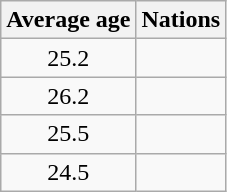<table class="wikitable">
<tr>
<th>Average age</th>
<th>Nations</th>
</tr>
<tr>
<td align="center">25.2</td>
<td></td>
</tr>
<tr>
<td align="center">26.2</td>
<td></td>
</tr>
<tr>
<td align="center">25.5</td>
<td></td>
</tr>
<tr>
<td align="center">24.5</td>
<td></td>
</tr>
</table>
